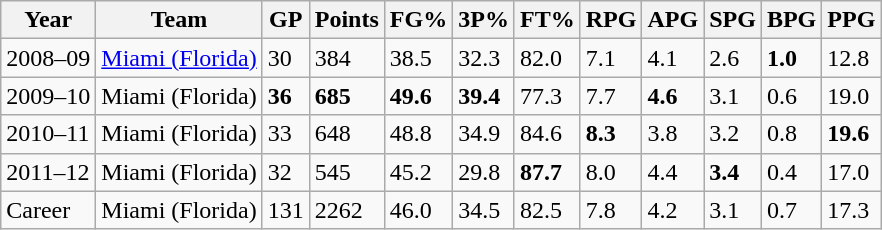<table class="wikitable">
<tr>
<th>Year</th>
<th>Team</th>
<th>GP</th>
<th>Points</th>
<th>FG%</th>
<th>3P%</th>
<th>FT%</th>
<th>RPG</th>
<th>APG</th>
<th>SPG</th>
<th>BPG</th>
<th>PPG</th>
</tr>
<tr>
<td>2008–09</td>
<td><a href='#'>Miami (Florida)</a></td>
<td>30</td>
<td>384</td>
<td>38.5</td>
<td>32.3</td>
<td>82.0</td>
<td>7.1</td>
<td>4.1</td>
<td>2.6</td>
<td><strong>1.0</strong></td>
<td>12.8</td>
</tr>
<tr>
<td>2009–10</td>
<td>Miami (Florida)</td>
<td><strong>36</strong></td>
<td><strong>685</strong></td>
<td><strong>49.6</strong></td>
<td><strong>39.4</strong></td>
<td>77.3</td>
<td>7.7</td>
<td><strong>4.6</strong></td>
<td>3.1</td>
<td>0.6</td>
<td>19.0</td>
</tr>
<tr>
<td>2010–11</td>
<td>Miami (Florida)</td>
<td>33</td>
<td>648</td>
<td>48.8</td>
<td>34.9</td>
<td>84.6</td>
<td><strong>8.3</strong></td>
<td>3.8</td>
<td>3.2</td>
<td>0.8</td>
<td><strong>19.6</strong></td>
</tr>
<tr>
<td>2011–12</td>
<td>Miami (Florida)</td>
<td>32</td>
<td>545</td>
<td>45.2</td>
<td>29.8</td>
<td><strong>87.7</strong></td>
<td>8.0</td>
<td>4.4</td>
<td><strong>3.4</strong></td>
<td>0.4</td>
<td>17.0</td>
</tr>
<tr>
<td>Career</td>
<td>Miami (Florida)</td>
<td>131</td>
<td>2262</td>
<td>46.0</td>
<td>34.5</td>
<td>82.5</td>
<td>7.8</td>
<td>4.2</td>
<td>3.1</td>
<td>0.7</td>
<td>17.3</td>
</tr>
</table>
